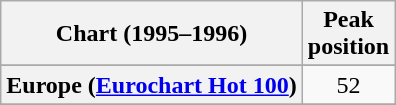<table class="wikitable sortable plainrowheaders" style="text-align:center">
<tr>
<th>Chart (1995–1996)</th>
<th>Peak<br>position</th>
</tr>
<tr>
</tr>
<tr>
</tr>
<tr>
<th scope="row">Europe (<a href='#'>Eurochart Hot 100</a>)</th>
<td>52</td>
</tr>
<tr>
</tr>
<tr>
</tr>
<tr>
</tr>
<tr>
</tr>
<tr>
</tr>
<tr>
</tr>
<tr>
</tr>
<tr>
</tr>
<tr>
</tr>
</table>
